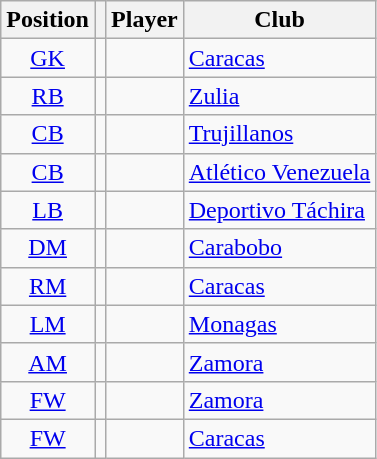<table class="sortable wikitable" style="text-align: center;">
<tr>
<th>Position</th>
<th></th>
<th>Player</th>
<th>Club</th>
</tr>
<tr>
<td><a href='#'>GK</a></td>
<td></td>
<td align=left></td>
<td align=left><a href='#'>Caracas</a></td>
</tr>
<tr>
<td><a href='#'>RB</a></td>
<td></td>
<td align=left></td>
<td align=left><a href='#'>Zulia</a></td>
</tr>
<tr>
<td><a href='#'>CB</a></td>
<td></td>
<td align=left></td>
<td align=left><a href='#'>Trujillanos</a></td>
</tr>
<tr>
<td><a href='#'>CB</a></td>
<td></td>
<td align=left></td>
<td align=left><a href='#'>Atlético Venezuela</a></td>
</tr>
<tr>
<td><a href='#'>LB</a></td>
<td></td>
<td align=left></td>
<td align=left><a href='#'>Deportivo Táchira</a></td>
</tr>
<tr>
<td><a href='#'>DM</a></td>
<td></td>
<td align=left></td>
<td align=left><a href='#'>Carabobo</a></td>
</tr>
<tr>
<td><a href='#'>RM</a></td>
<td></td>
<td align=left></td>
<td align=left><a href='#'>Caracas</a></td>
</tr>
<tr>
<td><a href='#'>LM</a></td>
<td></td>
<td align=left></td>
<td align=left><a href='#'>Monagas</a></td>
</tr>
<tr>
<td><a href='#'>AM</a></td>
<td></td>
<td align=left></td>
<td align=left><a href='#'>Zamora</a></td>
</tr>
<tr>
<td><a href='#'>FW</a></td>
<td></td>
<td align=left></td>
<td align=left><a href='#'>Zamora</a></td>
</tr>
<tr>
<td><a href='#'>FW</a></td>
<td></td>
<td align=left></td>
<td align=left><a href='#'>Caracas</a></td>
</tr>
</table>
